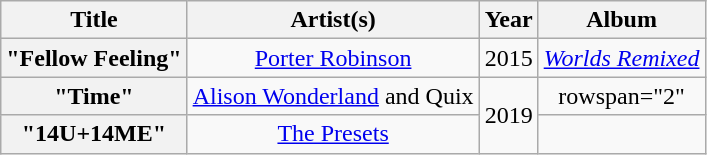<table class="wikitable plainrowheaders" style="text-align:center;">
<tr>
<th scope="col" rowspan="1">Title</th>
<th scope="col" rowspan="1">Artist(s)</th>
<th scope="col" rowspan="1">Year</th>
<th scope="col" rowspan="1">Album</th>
</tr>
<tr>
<th scope="row">"Fellow Feeling"</th>
<td><a href='#'>Porter Robinson</a></td>
<td>2015</td>
<td><em><a href='#'>Worlds Remixed</a></em></td>
</tr>
<tr>
<th scope="row">"Time"</th>
<td><a href='#'>Alison Wonderland</a> and Quix</td>
<td rowspan="2">2019</td>
<td>rowspan="2" </td>
</tr>
<tr>
<th scope="row">"14U+14ME"</th>
<td><a href='#'>The Presets</a></td>
</tr>
</table>
